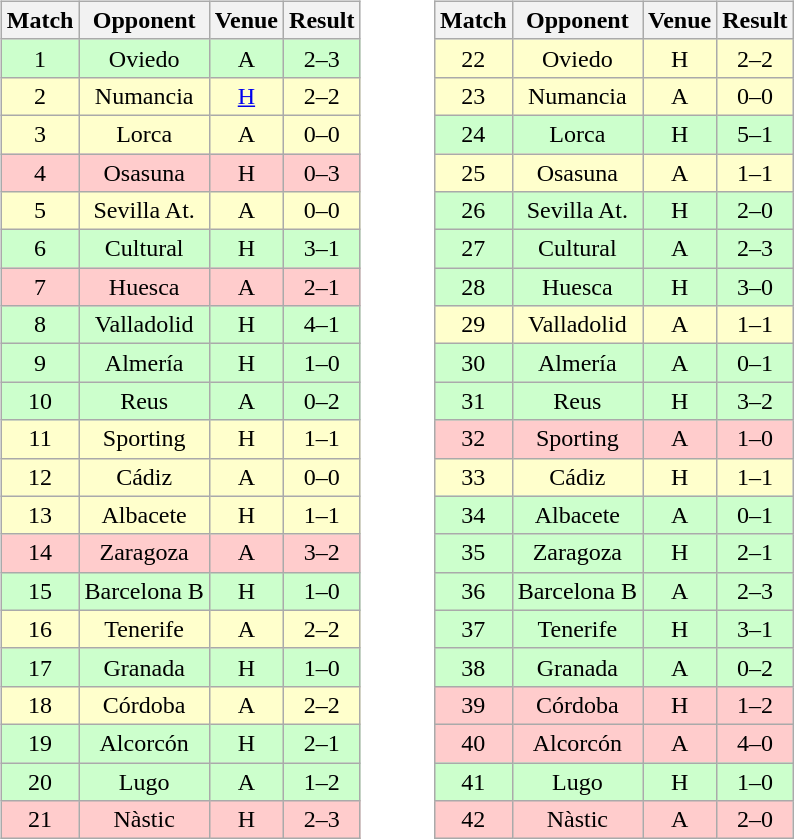<table>
<tr>
<td valign=top width=25%><br><table class="wikitable" style="font-size:100%; text-align:center">
<tr>
<th>Match</th>
<th>Opponent</th>
<th>Venue</th>
<th>Result</th>
</tr>
<tr bgcolor= CCFFCC>
<td>1</td>
<td>Oviedo</td>
<td>A</td>
<td>2–3</td>
</tr>
<tr bgcolor= FFFFCC>
<td>2</td>
<td>Numancia</td>
<td><a href='#'>H</a></td>
<td>2–2</td>
</tr>
<tr bgcolor= FFFFCC>
<td>3</td>
<td>Lorca</td>
<td>A</td>
<td>0–0</td>
</tr>
<tr bgcolor= FFCCCC>
<td>4</td>
<td>Osasuna</td>
<td>H</td>
<td>0–3</td>
</tr>
<tr bgcolor= FFFFCC>
<td>5</td>
<td>Sevilla At.</td>
<td>A</td>
<td>0–0</td>
</tr>
<tr bgcolor= CCFFCC>
<td>6</td>
<td>Cultural</td>
<td>H</td>
<td>3–1</td>
</tr>
<tr bgcolor= FFCCCC>
<td>7</td>
<td>Huesca</td>
<td>A</td>
<td>2–1</td>
</tr>
<tr bgcolor= CCFFCC>
<td>8</td>
<td>Valladolid</td>
<td>H</td>
<td>4–1</td>
</tr>
<tr bgcolor= CCFFCC>
<td>9</td>
<td>Almería</td>
<td>H</td>
<td>1–0</td>
</tr>
<tr bgcolor= CCFFCC>
<td>10</td>
<td>Reus</td>
<td>A</td>
<td>0–2</td>
</tr>
<tr bgcolor= FFFFCC>
<td>11</td>
<td>Sporting</td>
<td>H</td>
<td>1–1</td>
</tr>
<tr bgcolor= FFFFCC>
<td>12</td>
<td>Cádiz</td>
<td>A</td>
<td>0–0</td>
</tr>
<tr bgcolor= FFFFCC>
<td>13</td>
<td>Albacete</td>
<td>H</td>
<td>1–1</td>
</tr>
<tr bgcolor= FFCCCC>
<td>14</td>
<td>Zaragoza</td>
<td>A</td>
<td>3–2</td>
</tr>
<tr bgcolor= CCFFCC>
<td>15</td>
<td>Barcelona B</td>
<td>H</td>
<td>1–0</td>
</tr>
<tr bgcolor= FFFFCC>
<td>16</td>
<td>Tenerife</td>
<td>A</td>
<td>2–2</td>
</tr>
<tr bgcolor= CCFFCC>
<td>17</td>
<td>Granada</td>
<td>H</td>
<td>1–0</td>
</tr>
<tr bgcolor= FFFFCC>
<td>18</td>
<td>Córdoba</td>
<td>A</td>
<td>2–2</td>
</tr>
<tr bgcolor= CCFFCC>
<td>19</td>
<td>Alcorcón</td>
<td>H</td>
<td>2–1</td>
</tr>
<tr bgcolor= CCFFCC>
<td>20</td>
<td>Lugo</td>
<td>A</td>
<td>1–2</td>
</tr>
<tr bgcolor= FFCCCC>
<td>21</td>
<td>Nàstic</td>
<td>H</td>
<td>2–3</td>
</tr>
</table>
</td>
<td valign="top" width=65%><br><table class="wikitable" style="font-size:100%; text-align:center">
<tr>
<th>Match</th>
<th>Opponent</th>
<th>Venue</th>
<th>Result</th>
</tr>
<tr bgcolor= FFFFCC>
<td>22</td>
<td>Oviedo</td>
<td>H</td>
<td>2–2</td>
</tr>
<tr bgcolor= FFFFCC>
<td>23</td>
<td>Numancia</td>
<td>A</td>
<td>0–0</td>
</tr>
<tr bgcolor= CCFFCC>
<td>24</td>
<td>Lorca</td>
<td>H</td>
<td>5–1</td>
</tr>
<tr bgcolor= FFFFCC>
<td>25</td>
<td>Osasuna</td>
<td>A</td>
<td>1–1</td>
</tr>
<tr bgcolor= CCFFCC>
<td>26</td>
<td>Sevilla At.</td>
<td>H</td>
<td>2–0</td>
</tr>
<tr bgcolor= CCFFCC>
<td>27</td>
<td>Cultural</td>
<td>A</td>
<td>2–3</td>
</tr>
<tr bgcolor= CCFFCC>
<td>28</td>
<td>Huesca</td>
<td>H</td>
<td>3–0</td>
</tr>
<tr bgcolor= FFFFCC>
<td>29</td>
<td>Valladolid</td>
<td>A</td>
<td>1–1</td>
</tr>
<tr bgcolor= CCFFCC>
<td>30</td>
<td>Almería</td>
<td>A</td>
<td>0–1</td>
</tr>
<tr bgcolor= CCFFCC>
<td>31</td>
<td>Reus</td>
<td>H</td>
<td>3–2</td>
</tr>
<tr bgcolor= FFCCCC>
<td>32</td>
<td>Sporting</td>
<td>A</td>
<td>1–0</td>
</tr>
<tr bgcolor= FFFFCC>
<td>33</td>
<td>Cádiz</td>
<td>H</td>
<td>1–1</td>
</tr>
<tr bgcolor= CCFFCC>
<td>34</td>
<td>Albacete</td>
<td>A</td>
<td>0–1</td>
</tr>
<tr bgcolor= CCFFCC>
<td>35</td>
<td>Zaragoza</td>
<td>H</td>
<td>2–1</td>
</tr>
<tr bgcolor= CCFFCC>
<td>36</td>
<td>Barcelona B</td>
<td>A</td>
<td>2–3</td>
</tr>
<tr bgcolor= CCFFCC>
<td>37</td>
<td>Tenerife</td>
<td>H</td>
<td>3–1</td>
</tr>
<tr bgcolor= CCFFCC>
<td>38</td>
<td>Granada</td>
<td>A</td>
<td>0–2</td>
</tr>
<tr bgcolor= FFCCCC>
<td>39</td>
<td>Córdoba</td>
<td>H</td>
<td>1–2</td>
</tr>
<tr bgcolor= FFCCCC>
<td>40</td>
<td>Alcorcón</td>
<td>A</td>
<td>4–0</td>
</tr>
<tr bgcolor= CCFFCC>
<td>41</td>
<td>Lugo</td>
<td>H</td>
<td>1–0</td>
</tr>
<tr bgcolor= FFCCCC>
<td>42</td>
<td>Nàstic</td>
<td>A</td>
<td>2–0</td>
</tr>
</table>
</td>
</tr>
</table>
